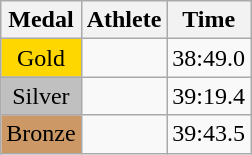<table class="wikitable">
<tr>
<th>Medal</th>
<th>Athlete</th>
<th>Time</th>
</tr>
<tr>
<td style="text-align:center;background-color:gold;">Gold</td>
<td></td>
<td>38:49.0</td>
</tr>
<tr>
<td style="text-align:center;background-color:silver;">Silver</td>
<td></td>
<td>39:19.4</td>
</tr>
<tr>
<td style="text-align:center;background-color:#CC9966;">Bronze</td>
<td></td>
<td>39:43.5</td>
</tr>
</table>
